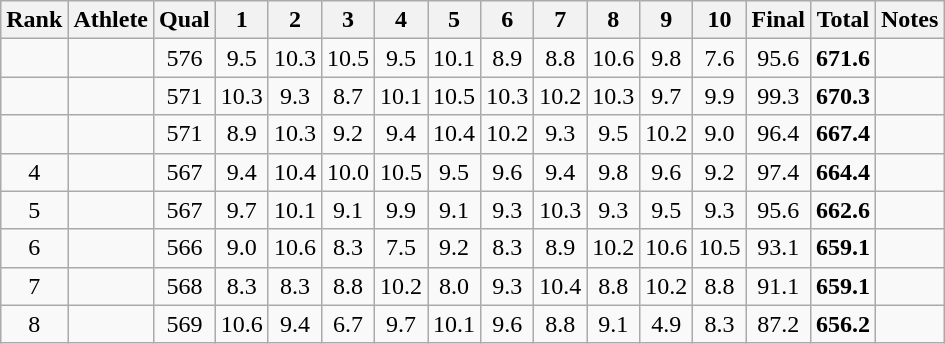<table class="wikitable sortable">
<tr>
<th>Rank</th>
<th>Athlete</th>
<th>Qual</th>
<th class="unsortable" style="width: 28px">1</th>
<th class="unsortable" style="width: 28px">2</th>
<th class="unsortable" style="width: 28px">3</th>
<th class="unsortable" style="width: 28px">4</th>
<th class="unsortable" style="width: 28px">5</th>
<th class="unsortable" style="width: 28px">6</th>
<th class="unsortable" style="width: 28px">7</th>
<th class="unsortable" style="width: 28px">8</th>
<th class="unsortable" style="width: 28px">9</th>
<th class="unsortable" style="width: 28px">10</th>
<th>Final</th>
<th>Total</th>
<th>Notes</th>
</tr>
<tr>
<td align="center"></td>
<td></td>
<td align="center">576</td>
<td align="center">9.5</td>
<td align="center">10.3</td>
<td align="center">10.5</td>
<td align="center">9.5</td>
<td align="center">10.1</td>
<td align="center">8.9</td>
<td align="center">8.8</td>
<td align="center">10.6</td>
<td align="center">9.8</td>
<td align="center">7.6</td>
<td align="center">95.6</td>
<td align="center"><strong>671.6</strong></td>
<td align="center"></td>
</tr>
<tr>
<td align="center"></td>
<td></td>
<td align="center">571</td>
<td align="center">10.3</td>
<td align="center">9.3</td>
<td align="center">8.7</td>
<td align="center">10.1</td>
<td align="center">10.5</td>
<td align="center">10.3</td>
<td align="center">10.2</td>
<td align="center">10.3</td>
<td align="center">9.7</td>
<td align="center">9.9</td>
<td align="center">99.3</td>
<td align="center"><strong>670.3</strong></td>
<td align="center"></td>
</tr>
<tr>
<td align="center"></td>
<td></td>
<td align="center">571</td>
<td align="center">8.9</td>
<td align="center">10.3</td>
<td align="center">9.2</td>
<td align="center">9.4</td>
<td align="center">10.4</td>
<td align="center">10.2</td>
<td align="center">9.3</td>
<td align="center">9.5</td>
<td align="center">10.2</td>
<td align="center">9.0</td>
<td align="center">96.4</td>
<td align="center"><strong>667.4</strong></td>
<td></td>
</tr>
<tr>
<td align="center">4</td>
<td></td>
<td align="center">567</td>
<td align="center">9.4</td>
<td align="center">10.4</td>
<td align="center">10.0</td>
<td align="center">10.5</td>
<td align="center">9.5</td>
<td align="center">9.6</td>
<td align="center">9.4</td>
<td align="center">9.8</td>
<td align="center">9.6</td>
<td align="center">9.2</td>
<td align="center">97.4</td>
<td align="center"><strong>664.4</strong></td>
<td></td>
</tr>
<tr>
<td align="center">5</td>
<td></td>
<td align="center">567</td>
<td align="center">9.7</td>
<td align="center">10.1</td>
<td align="center">9.1</td>
<td align="center">9.9</td>
<td align="center">9.1</td>
<td align="center">9.3</td>
<td align="center">10.3</td>
<td align="center">9.3</td>
<td align="center">9.5</td>
<td align="center">9.3</td>
<td align="center">95.6</td>
<td align="center"><strong>662.6</strong></td>
<td></td>
</tr>
<tr>
<td align="center">6</td>
<td></td>
<td align="center">566</td>
<td align="center">9.0</td>
<td align="center">10.6</td>
<td align="center">8.3</td>
<td align="center">7.5</td>
<td align="center">9.2</td>
<td align="center">8.3</td>
<td align="center">8.9</td>
<td align="center">10.2</td>
<td align="center">10.6</td>
<td align="center">10.5</td>
<td align="center">93.1</td>
<td align="center"><strong>659.1</strong></td>
<td></td>
</tr>
<tr>
<td align="center">7</td>
<td></td>
<td align="center">568</td>
<td align="center">8.3</td>
<td align="center">8.3</td>
<td align="center">8.8</td>
<td align="center">10.2</td>
<td align="center">8.0</td>
<td align="center">9.3</td>
<td align="center">10.4</td>
<td align="center">8.8</td>
<td align="center">10.2</td>
<td align="center">8.8</td>
<td align="center">91.1</td>
<td align="center"><strong>659.1</strong></td>
<td></td>
</tr>
<tr>
<td align="center">8</td>
<td></td>
<td align="center">569</td>
<td align="center">10.6</td>
<td align="center">9.4</td>
<td align="center">6.7</td>
<td align="center">9.7</td>
<td align="center">10.1</td>
<td align="center">9.6</td>
<td align="center">8.8</td>
<td align="center">9.1</td>
<td align="center">4.9</td>
<td align="center">8.3</td>
<td align="center">87.2</td>
<td align="center"><strong>656.2</strong></td>
<td></td>
</tr>
</table>
